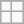<table class="wikitable">
<tr bgcolor="#7987cc">
</tr>
<tr>
<td></td>
<td></td>
</tr>
<tr>
<td></td>
<td></td>
</tr>
</table>
